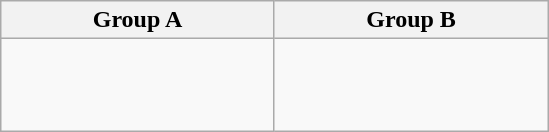<table class="wikitable">
<tr>
<th width=175px>Group A</th>
<th width=175px>Group B</th>
</tr>
<tr>
<td><br><br>
<br>
</td>
<td><br><br>
<br>
</td>
</tr>
</table>
